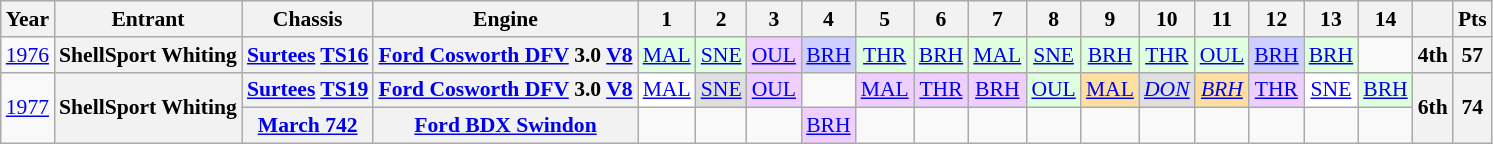<table class="wikitable" style="text-align:center; font-size:90%">
<tr>
<th>Year</th>
<th>Entrant</th>
<th>Chassis</th>
<th>Engine</th>
<th>1</th>
<th>2</th>
<th>3</th>
<th>4</th>
<th>5</th>
<th>6</th>
<th>7</th>
<th>8</th>
<th>9</th>
<th>10</th>
<th>11</th>
<th>12</th>
<th>13</th>
<th>14</th>
<th></th>
<th>Pts</th>
</tr>
<tr>
<td><a href='#'>1976</a></td>
<th>ShellSport Whiting</th>
<th><a href='#'>Surtees</a> <a href='#'>TS16</a></th>
<th><a href='#'>Ford Cosworth DFV</a> 3.0 <a href='#'>V8</a></th>
<td style="background:#dfffdf;"><a href='#'>MAL</a><br></td>
<td style="background:#dfffdf;"><a href='#'>SNE</a><br></td>
<td style="background:#efcfff;"><a href='#'>OUL</a><br></td>
<td style="background:#CFCFFF;"><a href='#'>BRH</a><br></td>
<td style="background:#dfffdf;"><a href='#'>THR</a><br></td>
<td style="background:#dfffdf;"><a href='#'>BRH</a><br></td>
<td style="background:#dfffdf;"><a href='#'>MAL</a><br></td>
<td style="background:#dfffdf;"><a href='#'>SNE</a><br></td>
<td style="background:#dfffdf;"><a href='#'>BRH</a><br></td>
<td style="background:#dfffdf;"><a href='#'>THR</a><br></td>
<td style="background:#dfffdf;"><a href='#'>OUL</a><br></td>
<td style="background:#CFCFFF;"><a href='#'>BRH</a><br></td>
<td style="background:#dfffdf;"><a href='#'>BRH</a><br></td>
<td></td>
<th>4th</th>
<th>57</th>
</tr>
<tr>
<td rowspan=2><a href='#'>1977</a></td>
<th rowspan=2>ShellSport Whiting</th>
<th><a href='#'>Surtees</a> <a href='#'>TS19</a></th>
<th><a href='#'>Ford Cosworth DFV</a> 3.0 <a href='#'>V8</a></th>
<td style="background:#ffffff;"><a href='#'>MAL</a><br></td>
<td style="background:#dfdfdf;"><a href='#'>SNE</a><br></td>
<td style="background:#efcfff;"><a href='#'>OUL</a><br></td>
<td></td>
<td style="background:#efcfff;"><a href='#'>MAL</a><br></td>
<td style="background:#efcfff;"><a href='#'>THR</a><br></td>
<td style="background:#efcfff;"><a href='#'>BRH</a><br></td>
<td style="background:#dfffdf;"><a href='#'>OUL</a><br></td>
<td style="background:#ffdf9f;"><a href='#'>MAL</a><br></td>
<td style="background:#dfdfdf;"><em><a href='#'>DON</a></em><br></td>
<td style="background:#ffdf9f;"><em><a href='#'>BRH</a></em><br></td>
<td style="background:#efcfff;"><a href='#'>THR</a><br></td>
<td style="background:#ffffff;"><a href='#'>SNE</a><br></td>
<td style="background:#dfffdf;"><a href='#'>BRH</a><br></td>
<th rowspan=2>6th</th>
<th rowspan=2>74</th>
</tr>
<tr>
<th><a href='#'>March 742</a></th>
<th><a href='#'>Ford BDX Swindon</a></th>
<td></td>
<td></td>
<td></td>
<td style="background:#efcfff;"><a href='#'>BRH</a><br></td>
<td></td>
<td></td>
<td></td>
<td></td>
<td></td>
<td></td>
<td></td>
<td></td>
<td></td>
<td></td>
</tr>
</table>
